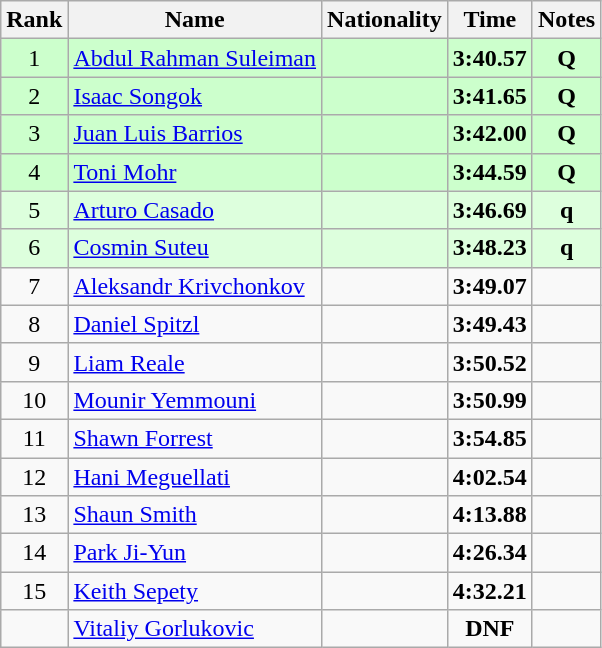<table class="wikitable sortable" style="text-align:center">
<tr>
<th>Rank</th>
<th>Name</th>
<th>Nationality</th>
<th>Time</th>
<th>Notes</th>
</tr>
<tr bgcolor=ccffcc>
<td>1</td>
<td align=left><a href='#'>Abdul Rahman Suleiman</a></td>
<td align=left></td>
<td><strong>3:40.57</strong></td>
<td><strong>Q</strong></td>
</tr>
<tr bgcolor=ccffcc>
<td>2</td>
<td align=left><a href='#'>Isaac Songok</a></td>
<td align=left></td>
<td><strong>3:41.65</strong></td>
<td><strong>Q</strong></td>
</tr>
<tr bgcolor=ccffcc>
<td>3</td>
<td align=left><a href='#'>Juan Luis Barrios</a></td>
<td align=left></td>
<td><strong>3:42.00</strong></td>
<td><strong>Q</strong></td>
</tr>
<tr bgcolor=ccffcc>
<td>4</td>
<td align=left><a href='#'>Toni Mohr</a></td>
<td align=left></td>
<td><strong>3:44.59</strong></td>
<td><strong>Q</strong></td>
</tr>
<tr bgcolor=ddffdd>
<td>5</td>
<td align=left><a href='#'>Arturo Casado</a></td>
<td align=left></td>
<td><strong>3:46.69</strong></td>
<td><strong>q</strong></td>
</tr>
<tr bgcolor=ddffdd>
<td>6</td>
<td align=left><a href='#'>Cosmin Suteu</a></td>
<td align=left></td>
<td><strong>3:48.23</strong></td>
<td><strong>q</strong></td>
</tr>
<tr>
<td>7</td>
<td align=left><a href='#'>Aleksandr Krivchonkov</a></td>
<td align=left></td>
<td><strong>3:49.07</strong></td>
<td></td>
</tr>
<tr>
<td>8</td>
<td align=left><a href='#'>Daniel Spitzl</a></td>
<td align=left></td>
<td><strong>3:49.43</strong></td>
<td></td>
</tr>
<tr>
<td>9</td>
<td align=left><a href='#'>Liam Reale</a></td>
<td align=left></td>
<td><strong>3:50.52</strong></td>
<td></td>
</tr>
<tr>
<td>10</td>
<td align=left><a href='#'>Mounir Yemmouni</a></td>
<td align=left></td>
<td><strong>3:50.99</strong></td>
<td></td>
</tr>
<tr>
<td>11</td>
<td align=left><a href='#'>Shawn Forrest</a></td>
<td align=left></td>
<td><strong>3:54.85</strong></td>
<td></td>
</tr>
<tr>
<td>12</td>
<td align=left><a href='#'>Hani Meguellati</a></td>
<td align=left></td>
<td><strong>4:02.54</strong></td>
<td></td>
</tr>
<tr>
<td>13</td>
<td align=left><a href='#'>Shaun Smith</a></td>
<td align=left></td>
<td><strong>4:13.88</strong></td>
<td></td>
</tr>
<tr>
<td>14</td>
<td align=left><a href='#'>Park Ji-Yun</a></td>
<td align=left></td>
<td><strong>4:26.34</strong></td>
<td></td>
</tr>
<tr>
<td>15</td>
<td align=left><a href='#'>Keith Sepety</a></td>
<td align=left></td>
<td><strong>4:32.21</strong></td>
<td></td>
</tr>
<tr>
<td></td>
<td align=left><a href='#'>Vitaliy Gorlukovic</a></td>
<td align=left></td>
<td><strong>DNF</strong></td>
<td></td>
</tr>
</table>
